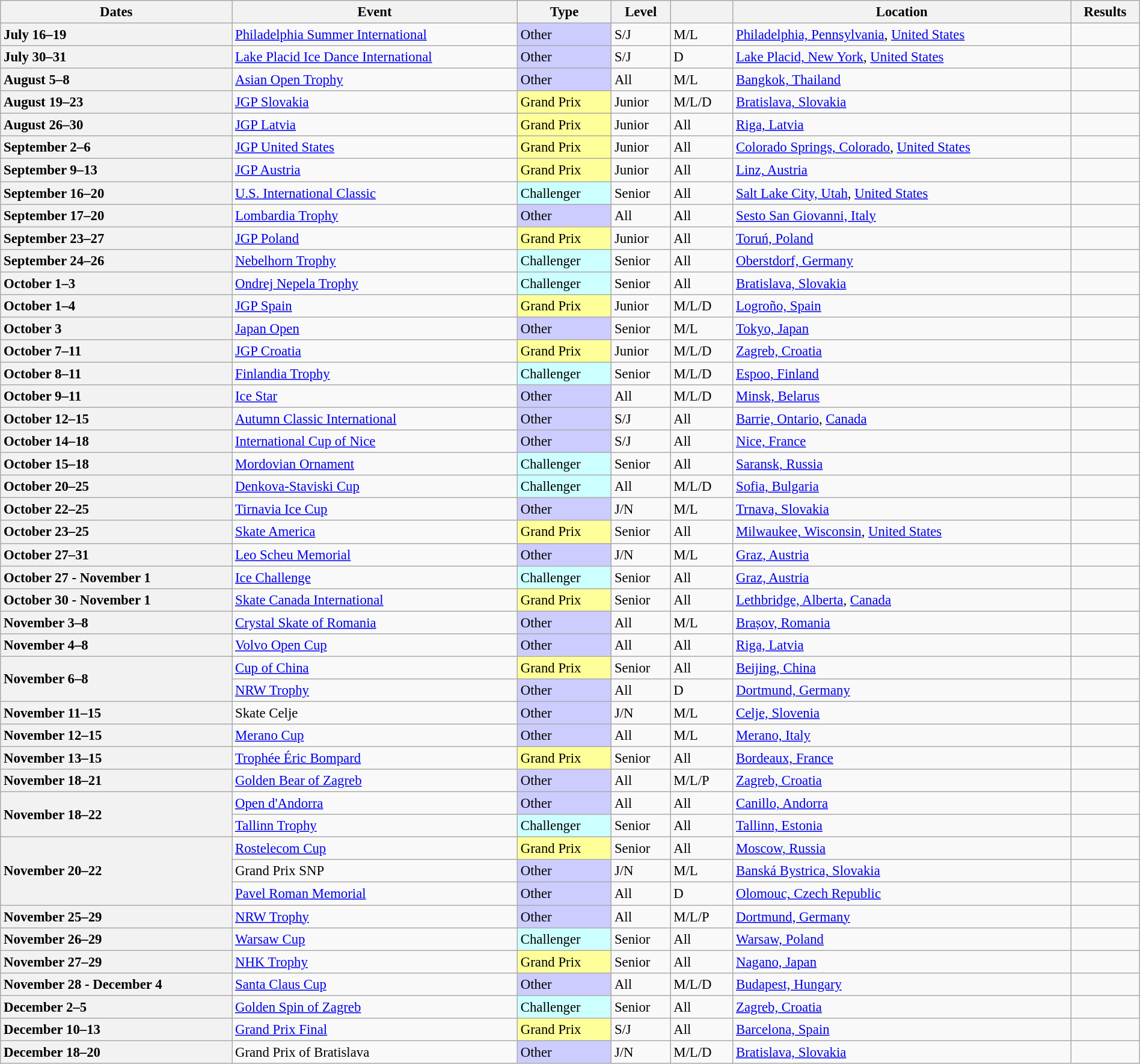<table class="wikitable sortable" style="text-align:left; font-size:95%; width:100%">
<tr>
<th scope="col">Dates</th>
<th scope="col">Event</th>
<th scope="col">Type</th>
<th scope="col" class="unsortable">Level</th>
<th scope="col" class="unsortable"></th>
<th scope="col" class="unsortable">Location</th>
<th scope="col" class="unsortable">Results</th>
</tr>
<tr>
<th scope="row" style="text-align:left">July 16–19</th>
<td><a href='#'>Philadelphia Summer International</a></td>
<td bgcolor="ccccff">Other</td>
<td>S/J</td>
<td>M/L</td>
<td><a href='#'>Philadelphia, Pennsylvania</a>, <a href='#'>United States</a></td>
<td></td>
</tr>
<tr>
<th scope="row" style="text-align:left">July 30–31</th>
<td><a href='#'>Lake Placid Ice Dance International</a></td>
<td bgcolor="ccccff">Other</td>
<td>S/J</td>
<td>D</td>
<td><a href='#'>Lake Placid, New York</a>, <a href='#'>United States</a></td>
<td></td>
</tr>
<tr>
<th scope="row" style="text-align:left">August 5–8</th>
<td><a href='#'>Asian Open Trophy</a></td>
<td bgcolor="ccccff">Other</td>
<td>All</td>
<td>M/L</td>
<td><a href='#'>Bangkok, Thailand</a></td>
<td></td>
</tr>
<tr>
<th scope="row" style="text-align:left">August 19–23</th>
<td><a href='#'>JGP Slovakia</a></td>
<td bgcolor="ffff99">Grand Prix</td>
<td>Junior</td>
<td>M/L/D</td>
<td><a href='#'>Bratislava, Slovakia</a></td>
<td></td>
</tr>
<tr>
<th scope="row" style="text-align:left">August 26–30</th>
<td><a href='#'>JGP Latvia</a></td>
<td bgcolor="ffff99">Grand Prix</td>
<td>Junior</td>
<td>All</td>
<td><a href='#'>Riga, Latvia</a></td>
<td></td>
</tr>
<tr>
<th scope="row" style="text-align:left">September 2–6</th>
<td><a href='#'>JGP United States</a></td>
<td bgcolor="ffff99">Grand Prix</td>
<td>Junior</td>
<td>All</td>
<td><a href='#'>Colorado Springs, Colorado</a>, <a href='#'>United States</a></td>
<td></td>
</tr>
<tr>
<th scope="row" style="text-align:left">September 9–13</th>
<td><a href='#'>JGP Austria</a></td>
<td bgcolor="ffff99">Grand Prix</td>
<td>Junior</td>
<td>All</td>
<td><a href='#'>Linz, Austria</a></td>
<td></td>
</tr>
<tr>
<th scope="row" style="text-align:left">September 16–20</th>
<td><a href='#'>U.S. International Classic</a></td>
<td bgcolor="ccffff">Challenger</td>
<td>Senior</td>
<td>All</td>
<td><a href='#'>Salt Lake City, Utah</a>, <a href='#'>United States</a></td>
<td></td>
</tr>
<tr>
<th scope="row" style="text-align:left">September 17–20</th>
<td><a href='#'>Lombardia Trophy</a></td>
<td bgcolor="ccccff">Other</td>
<td>All</td>
<td>All</td>
<td><a href='#'>Sesto San Giovanni, Italy</a></td>
<td></td>
</tr>
<tr>
<th scope="row" style="text-align:left">September 23–27</th>
<td><a href='#'>JGP Poland</a></td>
<td bgcolor="ffff99">Grand Prix</td>
<td>Junior</td>
<td>All</td>
<td><a href='#'>Toruń, Poland</a></td>
<td></td>
</tr>
<tr>
<th scope="row" style="text-align:left">September 24–26</th>
<td><a href='#'>Nebelhorn Trophy</a></td>
<td bgcolor="ccffff">Challenger</td>
<td>Senior</td>
<td>All</td>
<td><a href='#'>Oberstdorf, Germany</a></td>
<td></td>
</tr>
<tr>
<th scope="row" style="text-align:left">October 1–3</th>
<td><a href='#'>Ondrej Nepela Trophy</a></td>
<td bgcolor="ccffff">Challenger</td>
<td>Senior</td>
<td>All</td>
<td><a href='#'>Bratislava, Slovakia</a></td>
<td> </td>
</tr>
<tr>
<th scope="row" style="text-align:left">October 1–4</th>
<td><a href='#'>JGP Spain</a></td>
<td bgcolor="ffff99">Grand Prix</td>
<td>Junior</td>
<td>M/L/D</td>
<td><a href='#'>Logroño, Spain</a></td>
<td></td>
</tr>
<tr>
<th scope="row" style="text-align:left">October 3</th>
<td><a href='#'>Japan Open</a></td>
<td bgcolor="ccccff">Other</td>
<td>Senior</td>
<td>M/L</td>
<td><a href='#'>Tokyo, Japan</a></td>
<td></td>
</tr>
<tr>
<th scope="row" style="text-align:left">October 7–11</th>
<td><a href='#'>JGP Croatia</a></td>
<td bgcolor="ffff99">Grand Prix</td>
<td>Junior</td>
<td>M/L/D</td>
<td><a href='#'>Zagreb, Croatia</a></td>
<td></td>
</tr>
<tr>
<th scope="row" style="text-align:left">October 8–11</th>
<td><a href='#'>Finlandia Trophy</a></td>
<td bgcolor="ccffff">Challenger</td>
<td>Senior</td>
<td>M/L/D</td>
<td><a href='#'>Espoo, Finland</a></td>
<td></td>
</tr>
<tr>
<th scope="row" style="text-align:left">October 9–11</th>
<td><a href='#'>Ice Star</a></td>
<td bgcolor="ccccff">Other</td>
<td>All</td>
<td>M/L/D</td>
<td><a href='#'>Minsk, Belarus</a></td>
<td></td>
</tr>
<tr>
<th scope="row" style="text-align:left">October 12–15</th>
<td><a href='#'>Autumn Classic International</a></td>
<td bgcolor="ccccff">Other</td>
<td>S/J</td>
<td>All</td>
<td><a href='#'>Barrie, Ontario</a>, <a href='#'>Canada</a></td>
<td></td>
</tr>
<tr>
<th scope="row" style="text-align:left">October 14–18</th>
<td><a href='#'>International Cup of Nice</a></td>
<td bgcolor="ccccff">Other</td>
<td>S/J</td>
<td>All</td>
<td><a href='#'>Nice, France</a></td>
<td></td>
</tr>
<tr>
<th scope="row" style="text-align:left">October 15–18</th>
<td><a href='#'>Mordovian Ornament</a></td>
<td bgcolor="ccffff">Challenger</td>
<td>Senior</td>
<td>All</td>
<td><a href='#'>Saransk, Russia</a></td>
<td></td>
</tr>
<tr>
<th scope="row" style="text-align:left">October 20–25</th>
<td><a href='#'>Denkova-Staviski Cup</a></td>
<td bgcolor="ccffff">Challenger</td>
<td>All</td>
<td>M/L/D</td>
<td><a href='#'>Sofia, Bulgaria</a></td>
<td></td>
</tr>
<tr>
<th scope="row" style="text-align:left">October 22–25</th>
<td><a href='#'>Tirnavia Ice Cup</a></td>
<td bgcolor="ccccff">Other</td>
<td>J/N</td>
<td>M/L</td>
<td><a href='#'>Trnava, Slovakia</a></td>
<td> </td>
</tr>
<tr>
<th scope="row" style="text-align:left">October 23–25</th>
<td><a href='#'>Skate America</a></td>
<td bgcolor="ffff99">Grand Prix</td>
<td>Senior</td>
<td>All</td>
<td><a href='#'>Milwaukee, Wisconsin</a>, <a href='#'>United States</a></td>
<td></td>
</tr>
<tr>
<th scope="row" style="text-align:left">October 27–31</th>
<td><a href='#'>Leo Scheu Memorial</a></td>
<td bgcolor="ccccff">Other</td>
<td>J/N</td>
<td>M/L</td>
<td><a href='#'>Graz, Austria</a></td>
<td></td>
</tr>
<tr>
<th scope="row" style="text-align:left">October 27 - November 1</th>
<td><a href='#'>Ice Challenge</a></td>
<td bgcolor="ccffff">Challenger</td>
<td>Senior</td>
<td>All</td>
<td><a href='#'>Graz, Austria</a></td>
<td></td>
</tr>
<tr>
<th scope="row" style="text-align:left">October 30 - November 1</th>
<td><a href='#'>Skate Canada International</a></td>
<td bgcolor="ffff99">Grand Prix</td>
<td>Senior</td>
<td>All</td>
<td><a href='#'>Lethbridge, Alberta</a>, <a href='#'>Canada</a></td>
<td></td>
</tr>
<tr>
<th scope="row" style="text-align:left">November 3–8</th>
<td><a href='#'>Crystal Skate of Romania</a></td>
<td bgcolor="ccccff">Other</td>
<td>All</td>
<td>M/L</td>
<td><a href='#'>Brașov, Romania</a></td>
<td></td>
</tr>
<tr>
<th scope="row" style="text-align:left">November 4–8</th>
<td><a href='#'>Volvo Open Cup</a></td>
<td bgcolor="ccccff">Other</td>
<td>All</td>
<td>All</td>
<td><a href='#'>Riga, Latvia</a></td>
<td></td>
</tr>
<tr>
<th scope="row" style="text-align:left" rowspan="2">November 6–8</th>
<td><a href='#'>Cup of China</a></td>
<td bgcolor="ffff99">Grand Prix</td>
<td>Senior</td>
<td>All</td>
<td><a href='#'>Beijing, China</a></td>
<td></td>
</tr>
<tr>
<td><a href='#'>NRW Trophy</a></td>
<td bgcolor="ccccff">Other</td>
<td>All</td>
<td>D</td>
<td><a href='#'>Dortmund, Germany</a></td>
<td></td>
</tr>
<tr>
<th scope="row" style="text-align:left">November 11–15</th>
<td>Skate Celje</td>
<td bgcolor="ccccff">Other</td>
<td>J/N</td>
<td>M/L</td>
<td><a href='#'>Celje, Slovenia</a></td>
<td></td>
</tr>
<tr>
<th scope="row" style="text-align:left">November 12–15</th>
<td><a href='#'>Merano Cup</a></td>
<td bgcolor="ccccff">Other</td>
<td>All</td>
<td>M/L</td>
<td><a href='#'>Merano, Italy</a></td>
<td></td>
</tr>
<tr>
<th scope="row" style="text-align:left">November 13–15</th>
<td><a href='#'>Trophée Éric Bompard</a></td>
<td bgcolor="ffff99">Grand Prix</td>
<td>Senior</td>
<td>All</td>
<td><a href='#'>Bordeaux, France</a></td>
<td></td>
</tr>
<tr>
<th scope="row" style="text-align:left">November 18–21</th>
<td><a href='#'>Golden Bear of Zagreb</a></td>
<td bgcolor="ccccff">Other</td>
<td>All</td>
<td>M/L/P</td>
<td><a href='#'>Zagreb, Croatia</a></td>
<td></td>
</tr>
<tr>
<th scope="row" style="text-align:left" rowspan="2">November 18–22</th>
<td><a href='#'>Open d'Andorra</a></td>
<td bgcolor="ccccff">Other</td>
<td>All</td>
<td>All</td>
<td><a href='#'>Canillo, Andorra</a></td>
<td></td>
</tr>
<tr>
<td><a href='#'>Tallinn Trophy</a></td>
<td bgcolor="ccffff">Challenger</td>
<td>Senior</td>
<td>All</td>
<td><a href='#'>Tallinn, Estonia</a></td>
<td></td>
</tr>
<tr>
<th scope="row" style="text-align:left" rowspan="3">November 20–22</th>
<td><a href='#'>Rostelecom Cup</a></td>
<td bgcolor="ffff99">Grand Prix</td>
<td>Senior</td>
<td>All</td>
<td><a href='#'>Moscow, Russia</a></td>
<td></td>
</tr>
<tr>
<td>Grand Prix SNP</td>
<td bgcolor="ccccff">Other</td>
<td>J/N</td>
<td>M/L</td>
<td><a href='#'>Banská Bystrica, Slovakia</a></td>
<td></td>
</tr>
<tr>
<td><a href='#'>Pavel Roman Memorial</a></td>
<td bgcolor="ccccff">Other</td>
<td>All</td>
<td>D</td>
<td><a href='#'>Olomouc, Czech Republic</a></td>
<td></td>
</tr>
<tr>
<th scope="row" style="text-align:left">November 25–29</th>
<td><a href='#'>NRW Trophy</a></td>
<td bgcolor="ccccff">Other</td>
<td>All</td>
<td>M/L/P</td>
<td><a href='#'>Dortmund, Germany</a></td>
<td></td>
</tr>
<tr>
<th scope="row" style="text-align:left">November 26–29</th>
<td><a href='#'>Warsaw Cup</a></td>
<td bgcolor="ccffff">Challenger</td>
<td>Senior</td>
<td>All</td>
<td><a href='#'>Warsaw, Poland</a></td>
<td></td>
</tr>
<tr>
<th scope="row" style="text-align:left">November 27–29</th>
<td><a href='#'>NHK Trophy</a></td>
<td bgcolor="ffff99">Grand Prix</td>
<td>Senior</td>
<td>All</td>
<td><a href='#'>Nagano, Japan</a></td>
<td></td>
</tr>
<tr>
<th scope="row" style="text-align:left">November 28 - December 4</th>
<td><a href='#'>Santa Claus Cup</a></td>
<td bgcolor="ccccff">Other</td>
<td>All</td>
<td>M/L/D</td>
<td><a href='#'>Budapest, Hungary</a></td>
<td></td>
</tr>
<tr>
<th scope="row" style="text-align:left">December 2–5</th>
<td><a href='#'>Golden Spin of Zagreb</a></td>
<td bgcolor="ccffff">Challenger</td>
<td>Senior</td>
<td>All</td>
<td><a href='#'>Zagreb, Croatia</a></td>
<td></td>
</tr>
<tr>
<th scope="row" style="text-align:left">December 10–13</th>
<td><a href='#'>Grand Prix Final</a></td>
<td bgcolor="ffff99">Grand Prix</td>
<td>S/J</td>
<td>All</td>
<td><a href='#'>Barcelona, Spain</a></td>
<td></td>
</tr>
<tr>
<th scope="row" style="text-align:left">December 18–20</th>
<td>Grand Prix of Bratislava</td>
<td bgcolor="ccccff">Other</td>
<td>J/N</td>
<td>M/L/D</td>
<td><a href='#'>Bratislava, Slovakia</a></td>
<td></td>
</tr>
</table>
